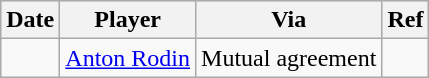<table class="wikitable">
<tr style="background:#ddd; text-align:center;">
<th>Date</th>
<th>Player</th>
<th>Via</th>
<th>Ref</th>
</tr>
<tr>
<td></td>
<td><a href='#'>Anton Rodin</a></td>
<td>Mutual agreement</td>
<td></td>
</tr>
</table>
